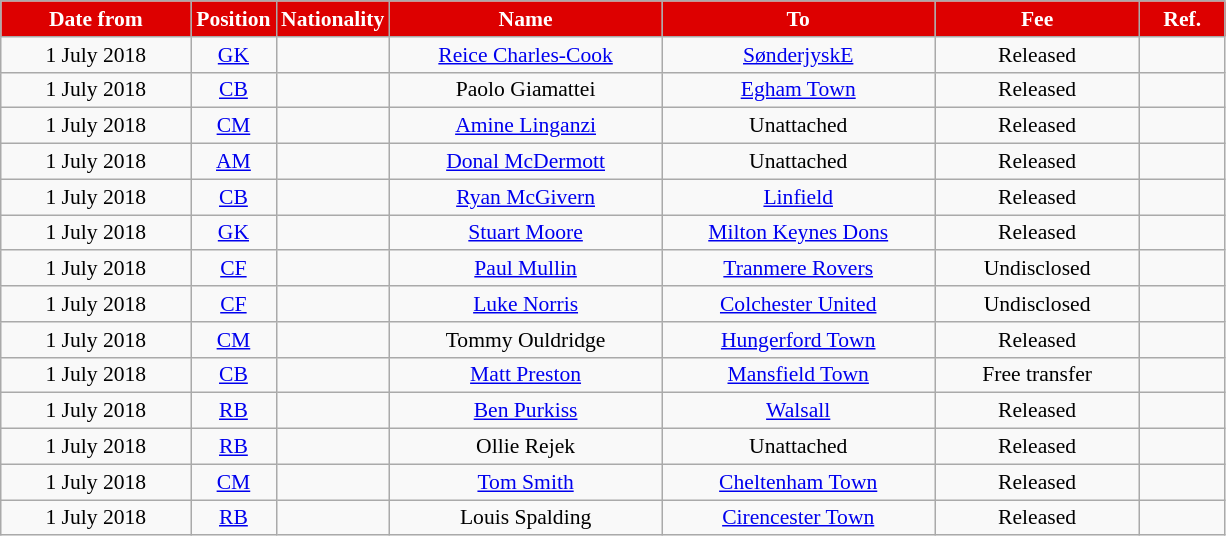<table class="wikitable"  style="text-align:center; font-size:90%; ">
<tr>
<th style="background:#DD0000; color:white; width:120px;">Date from</th>
<th style="background:#DD0000; color:white; width:50px;">Position</th>
<th style="background:#DD0000; color:white; width:50px;">Nationality</th>
<th style="background:#DD0000; color:white; width:175px;">Name</th>
<th style="background:#DD0000; color:white; width:175px;">To</th>
<th style="background:#DD0000; color:white; width:130px;">Fee</th>
<th style="background:#DD0000; color:white; width:50px;">Ref.</th>
</tr>
<tr>
<td>1 July 2018</td>
<td><a href='#'>GK</a></td>
<td></td>
<td><a href='#'>Reice Charles-Cook</a></td>
<td> <a href='#'>SønderjyskE</a></td>
<td>Released</td>
<td></td>
</tr>
<tr>
<td>1 July 2018</td>
<td><a href='#'>CB</a></td>
<td></td>
<td>Paolo Giamattei</td>
<td><a href='#'>Egham Town</a></td>
<td>Released</td>
<td></td>
</tr>
<tr>
<td>1 July 2018</td>
<td><a href='#'>CM</a></td>
<td></td>
<td><a href='#'>Amine Linganzi</a></td>
<td>Unattached</td>
<td>Released</td>
<td></td>
</tr>
<tr>
<td>1 July 2018</td>
<td><a href='#'>AM</a></td>
<td></td>
<td><a href='#'>Donal McDermott</a></td>
<td>Unattached</td>
<td>Released</td>
<td></td>
</tr>
<tr>
<td>1 July 2018</td>
<td><a href='#'>CB</a></td>
<td></td>
<td><a href='#'>Ryan McGivern</a></td>
<td> <a href='#'>Linfield</a></td>
<td>Released</td>
<td></td>
</tr>
<tr>
<td>1 July 2018</td>
<td><a href='#'>GK</a></td>
<td></td>
<td><a href='#'>Stuart Moore</a></td>
<td><a href='#'>Milton Keynes Dons</a></td>
<td>Released</td>
<td></td>
</tr>
<tr>
<td>1 July 2018</td>
<td><a href='#'>CF</a></td>
<td></td>
<td><a href='#'>Paul Mullin</a></td>
<td><a href='#'>Tranmere Rovers</a></td>
<td>Undisclosed</td>
<td></td>
</tr>
<tr>
<td>1 July 2018</td>
<td><a href='#'>CF</a></td>
<td></td>
<td><a href='#'>Luke Norris</a></td>
<td><a href='#'>Colchester United</a></td>
<td>Undisclosed</td>
<td></td>
</tr>
<tr>
<td>1 July 2018</td>
<td><a href='#'>CM</a></td>
<td></td>
<td>Tommy Ouldridge</td>
<td><a href='#'>Hungerford Town</a></td>
<td>Released</td>
<td></td>
</tr>
<tr>
<td>1 July 2018</td>
<td><a href='#'>CB</a></td>
<td></td>
<td><a href='#'>Matt Preston</a></td>
<td><a href='#'>Mansfield Town</a></td>
<td>Free transfer</td>
<td></td>
</tr>
<tr>
<td>1 July 2018</td>
<td><a href='#'>RB</a></td>
<td></td>
<td><a href='#'>Ben Purkiss</a></td>
<td><a href='#'>Walsall</a></td>
<td>Released</td>
<td></td>
</tr>
<tr>
<td>1 July 2018</td>
<td><a href='#'>RB</a></td>
<td></td>
<td>Ollie Rejek</td>
<td>Unattached</td>
<td>Released</td>
<td></td>
</tr>
<tr>
<td>1 July 2018</td>
<td><a href='#'>CM</a></td>
<td></td>
<td><a href='#'>Tom Smith</a></td>
<td><a href='#'>Cheltenham Town</a></td>
<td>Released</td>
<td></td>
</tr>
<tr>
<td>1 July 2018</td>
<td><a href='#'>RB</a></td>
<td></td>
<td>Louis Spalding</td>
<td><a href='#'>Cirencester Town</a></td>
<td>Released</td>
<td></td>
</tr>
</table>
